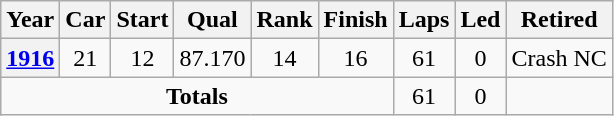<table class="wikitable" style="text-align:center">
<tr>
<th>Year</th>
<th>Car</th>
<th>Start</th>
<th>Qual</th>
<th>Rank</th>
<th>Finish</th>
<th>Laps</th>
<th>Led</th>
<th>Retired</th>
</tr>
<tr>
<th><a href='#'>1916</a></th>
<td>21</td>
<td>12</td>
<td>87.170</td>
<td>14</td>
<td>16</td>
<td>61</td>
<td>0</td>
<td>Crash NC</td>
</tr>
<tr>
<td colspan=6><strong>Totals</strong></td>
<td>61</td>
<td>0</td>
<td></td>
</tr>
</table>
